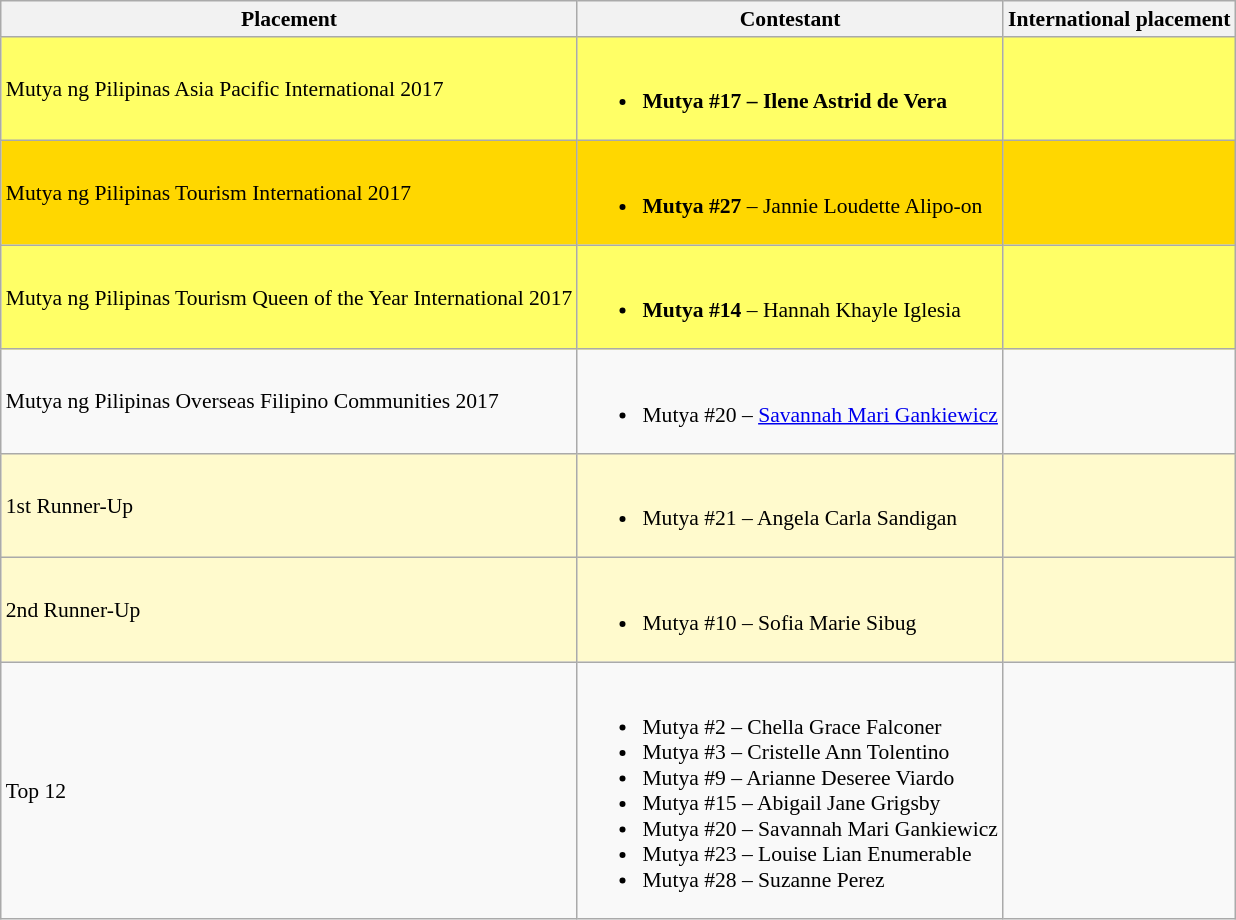<table class="wikitable sortable" style="font-size: 90%;">
<tr>
<th>Placement</th>
<th>Contestant</th>
<th>International placement</th>
</tr>
<tr style="background:#ff6;">
<td>Mutya ng Pilipinas Asia Pacific International 2017</td>
<td><br><ul><li><strong>Mutya #17 – Ilene Astrid de Vera</strong></li></ul></td>
<td></td>
</tr>
<tr style="background:gold;">
<td>Mutya ng Pilipinas Tourism International 2017</td>
<td><br><ul><li><strong>Mutya #27</strong> – Jannie Loudette Alipo-on</li></ul></td>
<td></td>
</tr>
<tr style="background:#FFFF66">
<td>Mutya ng Pilipinas Tourism Queen of the Year International 2017</td>
<td><br><ul><li><strong>Mutya #14</strong> – Hannah Khayle Iglesia</li></ul></td>
<td></td>
</tr>
<tr>
<td>Mutya ng Pilipinas Overseas Filipino Communities 2017</td>
<td><br><ul><li>Mutya #20 – <a href='#'>Savannah Mari Gankiewicz</a></li></ul></td>
<td></td>
</tr>
<tr style="background:#FFFACD;">
<td>1st Runner-Up</td>
<td><br><ul><li>Mutya #21 – Angela Carla Sandigan</li></ul></td>
<td></td>
</tr>
<tr style="background:#FFFACD;">
<td>2nd Runner-Up</td>
<td><br><ul><li>Mutya #10 – Sofia Marie Sibug</li></ul></td>
<td></td>
</tr>
<tr>
<td>Top 12</td>
<td><br><ul><li>Mutya #2 – Chella Grace Falconer</li><li>Mutya #3 – Cristelle Ann Tolentino</li><li>Mutya #9 – Arianne Deseree Viardo</li><li>Mutya #15 – Abigail Jane Grigsby</li><li>Mutya #20 – Savannah Mari Gankiewicz</li><li>Mutya #23 – Louise Lian Enumerable</li><li>Mutya #28 – Suzanne Perez</li></ul></td>
</tr>
</table>
